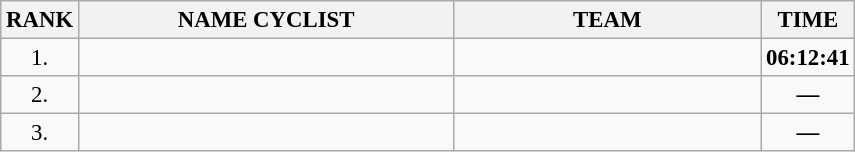<table class="wikitable" style="font-size:95%;">
<tr>
<th>RANK</th>
<th align="left" style="width: 16em">NAME CYCLIST</th>
<th align="left" style="width: 13em">TEAM</th>
<th>TIME</th>
</tr>
<tr>
<td align="center">1.</td>
<td></td>
<td></td>
<td align="center"><strong>06:12:41</strong></td>
</tr>
<tr>
<td align="center">2.</td>
<td></td>
<td></td>
<td align="center"><strong>—</strong></td>
</tr>
<tr>
<td align="center">3.</td>
<td></td>
<td></td>
<td align="center"><strong>—</strong></td>
</tr>
</table>
